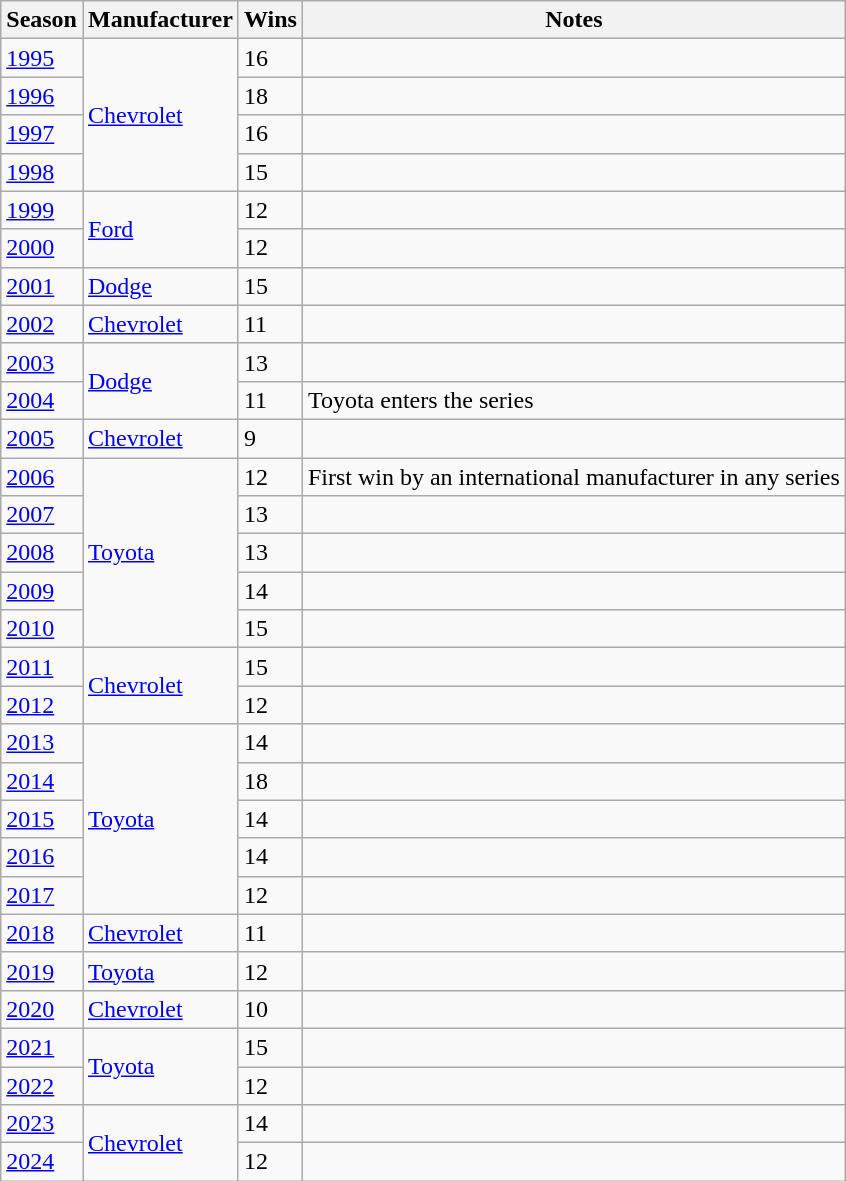<table class="wikitable">
<tr>
<th>Season</th>
<th>Manufacturer</th>
<th>Wins</th>
<th>Notes</th>
</tr>
<tr>
<td><a href='#'>1995</a></td>
<td rowspan="4"><a href='#'>Chevrolet</a></td>
<td>16</td>
<td></td>
</tr>
<tr>
<td><a href='#'>1996</a></td>
<td>18</td>
<td></td>
</tr>
<tr>
<td><a href='#'>1997</a></td>
<td>16</td>
<td></td>
</tr>
<tr>
<td><a href='#'>1998</a></td>
<td>15</td>
<td></td>
</tr>
<tr>
<td><a href='#'>1999</a></td>
<td rowspan="2"><a href='#'>Ford</a></td>
<td>12</td>
<td></td>
</tr>
<tr>
<td><a href='#'>2000</a></td>
<td>12</td>
<td></td>
</tr>
<tr>
<td><a href='#'>2001</a></td>
<td><a href='#'>Dodge</a></td>
<td>15</td>
<td></td>
</tr>
<tr>
<td><a href='#'>2002</a></td>
<td><a href='#'>Chevrolet</a></td>
<td>11</td>
<td></td>
</tr>
<tr>
<td><a href='#'>2003</a></td>
<td rowspan="2"><a href='#'>Dodge</a></td>
<td>13</td>
<td></td>
</tr>
<tr>
<td><a href='#'>2004</a></td>
<td>11</td>
<td>Toyota enters the series</td>
</tr>
<tr>
<td><a href='#'>2005</a></td>
<td><a href='#'>Chevrolet</a></td>
<td>9</td>
<td></td>
</tr>
<tr>
<td><a href='#'>2006</a></td>
<td rowspan="5"><a href='#'>Toyota</a></td>
<td>12</td>
<td>First win by an international manufacturer in any series</td>
</tr>
<tr>
<td><a href='#'>2007</a></td>
<td>13</td>
<td></td>
</tr>
<tr>
<td><a href='#'>2008</a></td>
<td>13</td>
<td></td>
</tr>
<tr>
<td><a href='#'>2009</a></td>
<td>14</td>
<td></td>
</tr>
<tr>
<td><a href='#'>2010</a></td>
<td>15</td>
<td></td>
</tr>
<tr>
<td><a href='#'>2011</a></td>
<td rowspan="2"><a href='#'>Chevrolet</a></td>
<td>15</td>
<td></td>
</tr>
<tr>
<td><a href='#'>2012</a></td>
<td>12</td>
<td></td>
</tr>
<tr>
<td><a href='#'>2013</a></td>
<td rowspan="5"><a href='#'>Toyota</a></td>
<td>14</td>
<td></td>
</tr>
<tr>
<td><a href='#'>2014</a></td>
<td>18</td>
<td></td>
</tr>
<tr>
<td><a href='#'>2015</a></td>
<td>14</td>
<td></td>
</tr>
<tr>
<td><a href='#'>2016</a></td>
<td>14</td>
<td></td>
</tr>
<tr>
<td><a href='#'>2017</a></td>
<td>12</td>
<td></td>
</tr>
<tr>
<td><a href='#'>2018</a></td>
<td><a href='#'>Chevrolet</a></td>
<td>11</td>
<td></td>
</tr>
<tr>
<td><a href='#'>2019</a></td>
<td><a href='#'>Toyota</a></td>
<td>12</td>
<td></td>
</tr>
<tr>
<td><a href='#'>2020</a></td>
<td><a href='#'>Chevrolet</a></td>
<td>10</td>
<td></td>
</tr>
<tr>
<td><a href='#'>2021</a></td>
<td rowspan="2"><a href='#'>Toyota</a></td>
<td>15</td>
<td></td>
</tr>
<tr>
<td><a href='#'>2022</a></td>
<td>12</td>
<td></td>
</tr>
<tr>
<td><a href='#'>2023</a></td>
<td rowspan="2"><a href='#'>Chevrolet</a></td>
<td>14</td>
<td></td>
</tr>
<tr>
<td><a href='#'>2024</a></td>
<td>12</td>
<td></td>
</tr>
</table>
